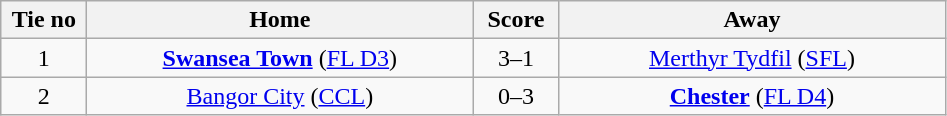<table class="wikitable" style="text-align:center">
<tr>
<th width=50>Tie no</th>
<th width=250>Home</th>
<th width=50>Score</th>
<th width=250>Away</th>
</tr>
<tr>
<td>1</td>
<td><strong><a href='#'>Swansea Town</a></strong> (<a href='#'>FL D3</a>)</td>
<td>3–1</td>
<td><a href='#'>Merthyr Tydfil</a> (<a href='#'>SFL</a>)</td>
</tr>
<tr>
<td>2</td>
<td><a href='#'>Bangor City</a> (<a href='#'>CCL</a>)</td>
<td>0–3</td>
<td><strong><a href='#'>Chester</a></strong> (<a href='#'>FL D4</a>)</td>
</tr>
</table>
